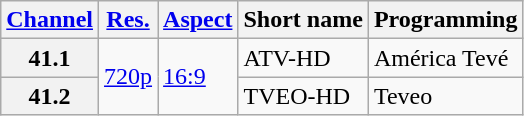<table class="wikitable">
<tr>
<th scope = "col"><a href='#'>Channel</a></th>
<th scope = "col"><a href='#'>Res.</a></th>
<th scope = "col"><a href='#'>Aspect</a></th>
<th scope = "col">Short name</th>
<th scope = "col">Programming</th>
</tr>
<tr>
<th scope = "row">41.1</th>
<td rowspan="2"><a href='#'>720p</a></td>
<td rowspan="2"><a href='#'>16:9</a></td>
<td>ATV-HD</td>
<td>América Tevé</td>
</tr>
<tr>
<th scope = "row">41.2</th>
<td>TVEO-HD</td>
<td>Teveo</td>
</tr>
</table>
